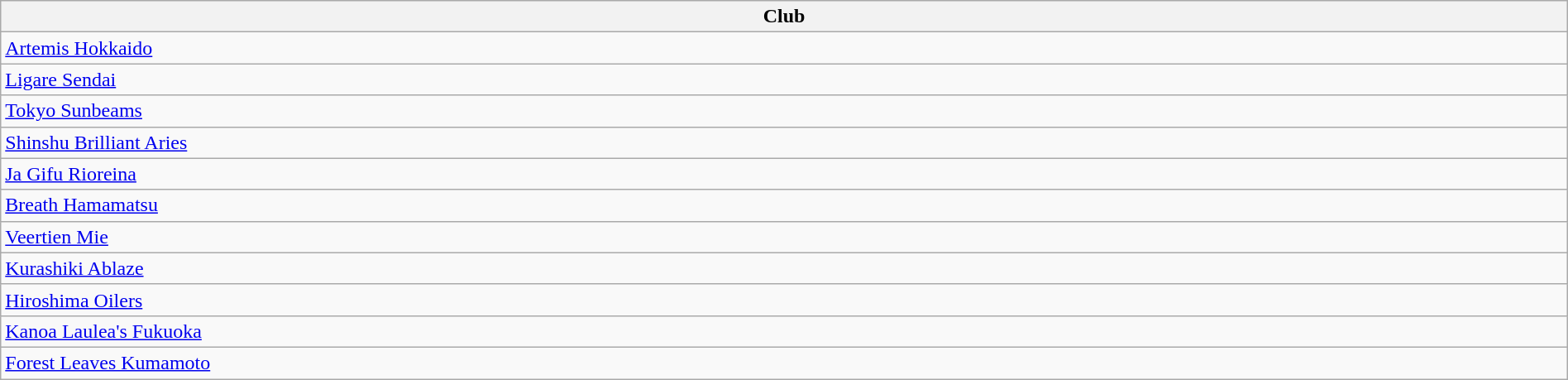<table class="wikitable" style="width:100%; font-size:100%; text-align:left">
<tr>
<th>Club</th>
</tr>
<tr>
<td><a href='#'>Artemis Hokkaido</a></td>
</tr>
<tr>
<td><a href='#'>Ligare Sendai</a></td>
</tr>
<tr>
<td><a href='#'>Tokyo Sunbeams</a></td>
</tr>
<tr>
<td><a href='#'>Shinshu Brilliant Aries</a></td>
</tr>
<tr>
<td><a href='#'>Ja Gifu Rioreina</a></td>
</tr>
<tr>
<td><a href='#'>Breath Hamamatsu</a></td>
</tr>
<tr>
<td><a href='#'>Veertien Mie</a></td>
</tr>
<tr>
<td><a href='#'>Kurashiki Ablaze</a></td>
</tr>
<tr>
<td><a href='#'>Hiroshima Oilers</a></td>
</tr>
<tr>
<td><a href='#'>Kanoa Laulea's Fukuoka</a></td>
</tr>
<tr>
<td><a href='#'>Forest Leaves Kumamoto</a></td>
</tr>
</table>
